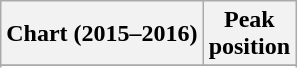<table class="wikitable sortable">
<tr>
<th>Chart (2015–2016)</th>
<th>Peak<br>position</th>
</tr>
<tr>
</tr>
<tr>
</tr>
<tr>
</tr>
<tr>
</tr>
</table>
